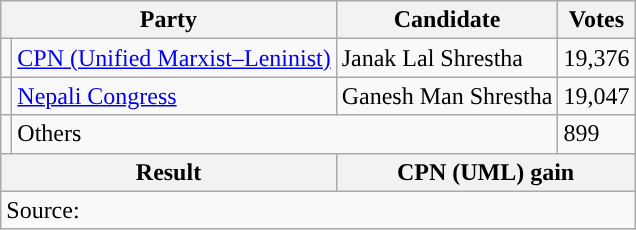<table class="wikitable">
<tr>
<th colspan="2">Party</th>
<th>Candidate</th>
<th>Votes</th>
</tr>
<tr>
<td style="background-color:"></td>
<td><a href='#'>CPN (Unified Marxist–Leninist)</a></td>
<td>Janak Lal Shrestha</td>
<td>19,376</td>
</tr>
<tr>
<td style="background-color:"></td>
<td><a href='#'>Nepali Congress</a></td>
<td>Ganesh Man Shrestha</td>
<td>19,047</td>
</tr>
<tr>
<td></td>
<td colspan="2">Others</td>
<td>899</td>
</tr>
<tr>
<th colspan="2">Result</th>
<th colspan="2">CPN (UML) gain</th>
</tr>
<tr>
<td colspan="4">Source: </td>
</tr>
</table>
